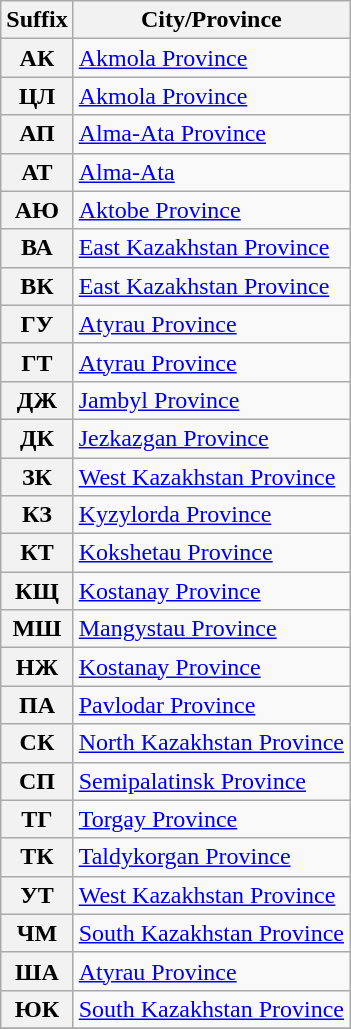<table class="wikitable sortable">
<tr>
<th>Suffix</th>
<th>City/Province</th>
</tr>
<tr>
<th>АК</th>
<td><a href='#'>Akmola Province</a></td>
</tr>
<tr>
<th>ЦЛ</th>
<td><a href='#'>Akmola Province</a></td>
</tr>
<tr>
<th>АП</th>
<td><a href='#'>Alma-Ata Province</a></td>
</tr>
<tr>
<th>АТ</th>
<td><a href='#'>Alma-Ata</a></td>
</tr>
<tr>
<th>АЮ</th>
<td><a href='#'>Aktobe Province</a></td>
</tr>
<tr>
<th>ВА</th>
<td><a href='#'>East Kazakhstan Province</a></td>
</tr>
<tr>
<th>ВК</th>
<td><a href='#'>East Kazakhstan Province</a></td>
</tr>
<tr>
<th>ГУ</th>
<td><a href='#'>Atyrau Province</a></td>
</tr>
<tr>
<th>ГТ</th>
<td><a href='#'>Atyrau Province</a></td>
</tr>
<tr>
<th>ДЖ</th>
<td><a href='#'>Jambyl Province</a></td>
</tr>
<tr>
<th>ДК</th>
<td><a href='#'>Jezkazgan Province</a></td>
</tr>
<tr>
<th>ЗК</th>
<td><a href='#'>West Kazakhstan Province</a></td>
</tr>
<tr>
<th>КЗ</th>
<td><a href='#'>Kyzylorda Province</a></td>
</tr>
<tr>
<th>КТ</th>
<td><a href='#'>Kokshetau Province</a></td>
</tr>
<tr>
<th>КЩ</th>
<td><a href='#'>Kostanay Province</a></td>
</tr>
<tr>
<th>МШ</th>
<td><a href='#'>Mangystau Province</a></td>
</tr>
<tr>
<th>НЖ</th>
<td><a href='#'>Kostanay Province</a></td>
</tr>
<tr>
<th>ПА</th>
<td><a href='#'>Pavlodar Province</a></td>
</tr>
<tr>
<th>СК</th>
<td><a href='#'>North Kazakhstan Province</a></td>
</tr>
<tr>
<th>СП</th>
<td><a href='#'>Semipalatinsk Province</a></td>
</tr>
<tr>
<th>ТГ</th>
<td><a href='#'>Torgay Province</a></td>
</tr>
<tr>
<th>ТК</th>
<td><a href='#'>Taldykorgan Province</a></td>
</tr>
<tr>
<th>УТ</th>
<td><a href='#'>West Kazakhstan Province</a></td>
</tr>
<tr>
<th>ЧМ</th>
<td><a href='#'>South Kazakhstan Province</a></td>
</tr>
<tr>
<th>ША</th>
<td><a href='#'>Atyrau Province</a></td>
</tr>
<tr>
<th>ЮК</th>
<td><a href='#'>South Kazakhstan Province</a></td>
</tr>
<tr>
</tr>
</table>
